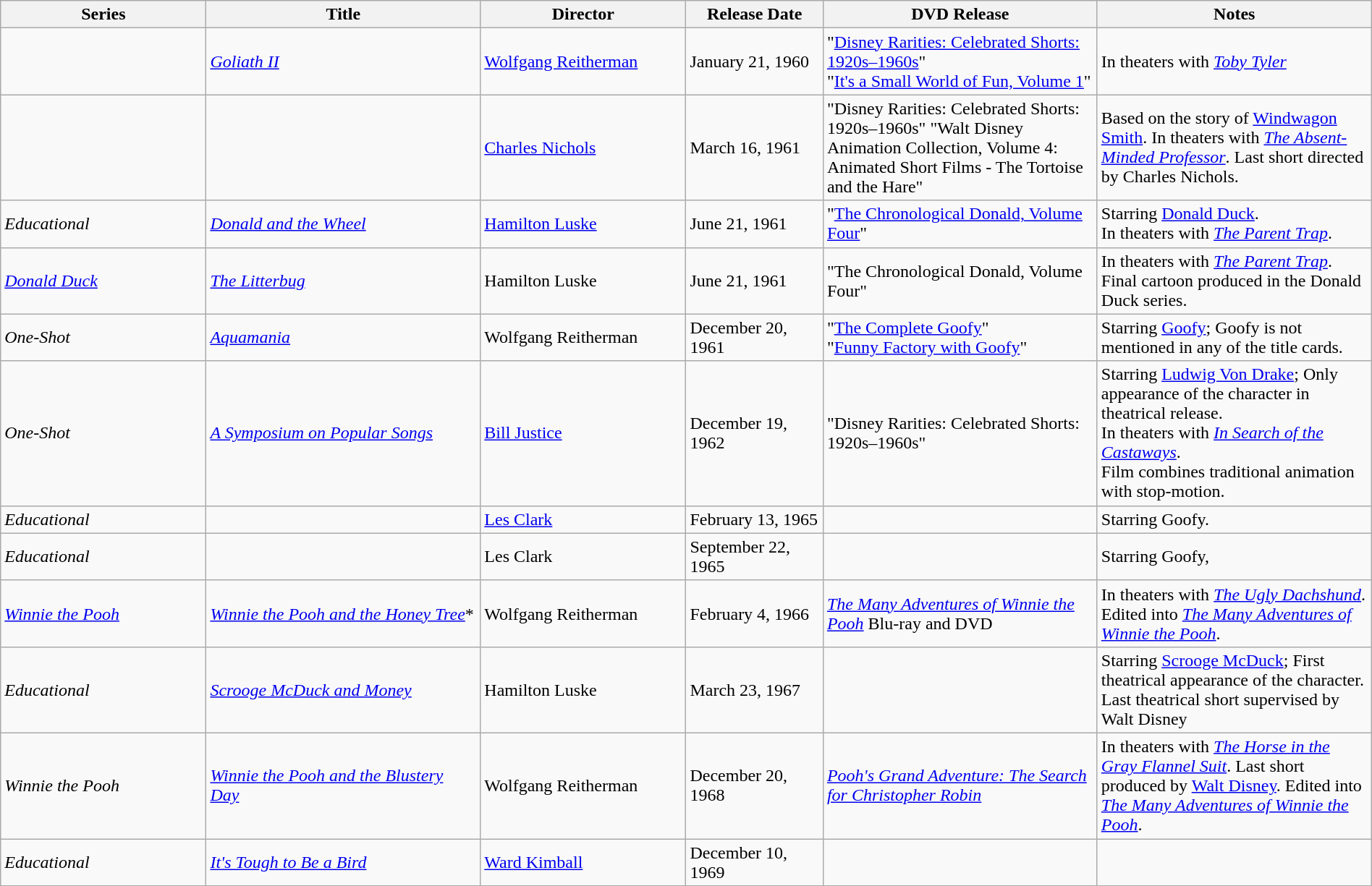<table class="wikitable" style="width:100%;">
<tr>
<th style="width:15%;">Series</th>
<th style="width:20%;">Title</th>
<th style="width:15%;">Director</th>
<th style="width:10%;">Release Date</th>
<th style="width:20%;">DVD Release</th>
<th style="width:20%;">Notes</th>
</tr>
<tr>
<td></td>
<td><em><a href='#'>Goliath II</a></em> </td>
<td><a href='#'>Wolfgang Reitherman</a></td>
<td>January 21, 1960</td>
<td>"<a href='#'>Disney Rarities: Celebrated Shorts: 1920s–1960s</a>" <br>"<a href='#'>It's a Small World of Fun, Volume 1</a>"</td>
<td>In theaters with <em><a href='#'>Toby Tyler</a></em></td>
</tr>
<tr>
<td></td>
<td><em></em></td>
<td><a href='#'>Charles Nichols</a></td>
<td>March 16, 1961</td>
<td>"Disney Rarities: Celebrated Shorts: 1920s–1960s" "Walt Disney Animation Collection, Volume 4: Animated Short Films - The Tortoise and the Hare"</td>
<td>Based on the story of <a href='#'>Windwagon Smith</a>. In theaters with <em><a href='#'>The Absent-Minded Professor</a></em>. Last short directed by Charles Nichols.</td>
</tr>
<tr>
<td><em>Educational</em></td>
<td><em><a href='#'>Donald and the Wheel</a></em></td>
<td><a href='#'>Hamilton Luske</a></td>
<td>June 21, 1961</td>
<td>"<a href='#'>The Chronological Donald, Volume Four</a>"</td>
<td>Starring <a href='#'>Donald Duck</a>.<br>In theaters with <em><a href='#'>The Parent Trap</a></em>.</td>
</tr>
<tr>
<td><em><a href='#'>Donald Duck</a></em></td>
<td><em><a href='#'>The Litterbug</a></em></td>
<td>Hamilton Luske</td>
<td>June 21, 1961</td>
<td>"The Chronological Donald, Volume Four"</td>
<td>In theaters with <em><a href='#'>The Parent Trap</a></em>. Final cartoon produced in the Donald Duck series.</td>
</tr>
<tr>
<td><em>One-Shot</em></td>
<td><em><a href='#'>Aquamania</a></em> </td>
<td>Wolfgang Reitherman</td>
<td>December 20, 1961</td>
<td>"<a href='#'>The Complete Goofy</a>" <br>"<a href='#'>Funny Factory with Goofy</a>"</td>
<td>Starring <a href='#'>Goofy</a>; Goofy is not mentioned in any of the title cards.</td>
</tr>
<tr>
<td><em>One-Shot</em></td>
<td><em><a href='#'>A Symposium on Popular Songs</a></em> </td>
<td><a href='#'>Bill Justice</a></td>
<td>December 19, 1962</td>
<td>"Disney Rarities: Celebrated Shorts: 1920s–1960s"</td>
<td>Starring <a href='#'>Ludwig Von Drake</a>; Only appearance of the character in theatrical release.<br>In theaters with <em><a href='#'>In Search of the Castaways</a></em>.<br>Film combines traditional animation with stop-motion.</td>
</tr>
<tr>
<td><em>Educational</em></td>
<td><em></em></td>
<td><a href='#'>Les Clark</a></td>
<td>February 13, 1965</td>
<td></td>
<td>Starring Goofy.</td>
</tr>
<tr>
<td><em>Educational</em></td>
<td><em></em></td>
<td>Les Clark</td>
<td>September 22, 1965</td>
<td></td>
<td>Starring Goofy,</td>
</tr>
<tr>
<td><em><a href='#'>Winnie the Pooh</a></em></td>
<td><em><a href='#'>Winnie the Pooh and the Honey Tree</a></em>*</td>
<td>Wolfgang Reitherman</td>
<td>February 4, 1966</td>
<td><em><a href='#'>The Many Adventures of Winnie the Pooh</a></em> Blu-ray and DVD</td>
<td>In theaters with <em><a href='#'>The Ugly Dachshund</a></em>. Edited into <em><a href='#'>The Many Adventures of Winnie the Pooh</a></em>.</td>
</tr>
<tr>
<td><em>Educational</em></td>
<td><em><a href='#'>Scrooge McDuck and Money</a></em></td>
<td>Hamilton Luske</td>
<td>March 23, 1967</td>
<td></td>
<td>Starring <a href='#'>Scrooge McDuck</a>; First theatrical appearance of the character.<br>Last theatrical short supervised by Walt Disney</td>
</tr>
<tr>
<td><em>Winnie the Pooh</em></td>
<td><em><a href='#'>Winnie the Pooh and the Blustery Day</a></em></td>
<td>Wolfgang Reitherman</td>
<td>December 20, 1968</td>
<td><em><a href='#'>Pooh's Grand Adventure: The Search for Christopher Robin</a></em></td>
<td>In theaters with <em><a href='#'>The Horse in the Gray Flannel Suit</a></em>. Last short produced by <a href='#'>Walt Disney</a>. Edited into <em><a href='#'>The Many Adventures of Winnie the Pooh</a></em>.</td>
</tr>
<tr>
<td><em>Educational</em></td>
<td><em><a href='#'>It's Tough to Be a Bird</a></em> </td>
<td><a href='#'>Ward Kimball</a></td>
<td>December 10, 1969</td>
<td></td>
<td></td>
</tr>
</table>
